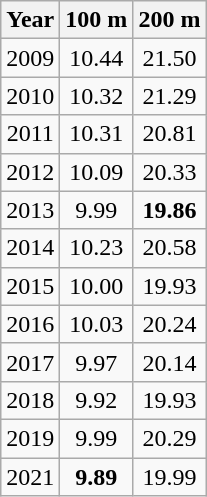<table class=wikitable style="text-align: center">
<tr>
<th>Year</th>
<th>100 m</th>
<th>200 m</th>
</tr>
<tr>
<td>2009</td>
<td>10.44</td>
<td>21.50</td>
</tr>
<tr>
<td>2010</td>
<td>10.32</td>
<td>21.29</td>
</tr>
<tr>
<td>2011</td>
<td>10.31</td>
<td>20.81</td>
</tr>
<tr>
<td>2012</td>
<td>10.09</td>
<td>20.33</td>
</tr>
<tr>
<td>2013</td>
<td>9.99</td>
<td><strong>19.86</strong></td>
</tr>
<tr>
<td>2014</td>
<td>10.23</td>
<td>20.58</td>
</tr>
<tr>
<td>2015</td>
<td>10.00</td>
<td>19.93</td>
</tr>
<tr>
<td>2016</td>
<td>10.03</td>
<td>20.24</td>
</tr>
<tr>
<td>2017</td>
<td>9.97</td>
<td>20.14</td>
</tr>
<tr>
<td>2018</td>
<td>9.92</td>
<td>19.93</td>
</tr>
<tr>
<td>2019</td>
<td>9.99</td>
<td>20.29</td>
</tr>
<tr>
<td>2021</td>
<td><strong>9.89</strong></td>
<td>19.99</td>
</tr>
</table>
